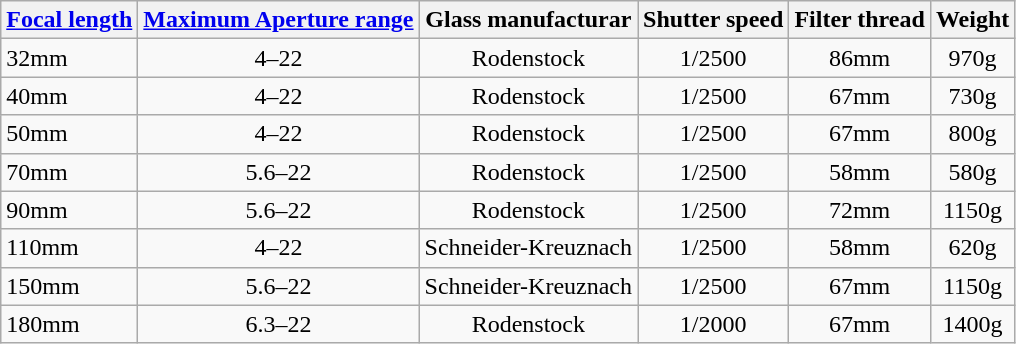<table class="wikitable sortable" style="text-align:center">
<tr>
<th><a href='#'>Focal length</a></th>
<th><a href='#'>Maximum Aperture range</a></th>
<th>Glass manufacturar</th>
<th>Shutter speed</th>
<th>Filter thread</th>
<th>Weight</th>
</tr>
<tr>
<td style="text-align:left;">32mm</td>
<td>4–22</td>
<td>Rodenstock</td>
<td>1/2500</td>
<td>86mm</td>
<td>970g</td>
</tr>
<tr>
<td style="text-align:left;">40mm</td>
<td>4–22</td>
<td>Rodenstock</td>
<td>1/2500</td>
<td>67mm</td>
<td>730g</td>
</tr>
<tr>
<td style="text-align:left;">50mm</td>
<td>4–22</td>
<td>Rodenstock</td>
<td>1/2500</td>
<td>67mm</td>
<td>800g</td>
</tr>
<tr>
<td style="text-align:left;">70mm</td>
<td>5.6–22</td>
<td>Rodenstock</td>
<td>1/2500</td>
<td>58mm</td>
<td>580g</td>
</tr>
<tr>
<td style="text-align:left;">90mm</td>
<td>5.6–22</td>
<td>Rodenstock</td>
<td>1/2500</td>
<td>72mm</td>
<td>1150g</td>
</tr>
<tr>
<td style="text-align:left;">110mm</td>
<td>4–22</td>
<td>Schneider-Kreuznach</td>
<td>1/2500</td>
<td>58mm</td>
<td>620g</td>
</tr>
<tr>
<td style="text-align:left;">150mm</td>
<td>5.6–22</td>
<td>Schneider-Kreuznach</td>
<td>1/2500</td>
<td>67mm</td>
<td>1150g</td>
</tr>
<tr>
<td style="text-align:left;">180mm</td>
<td>6.3–22</td>
<td>Rodenstock</td>
<td>1/2000</td>
<td>67mm</td>
<td>1400g</td>
</tr>
</table>
